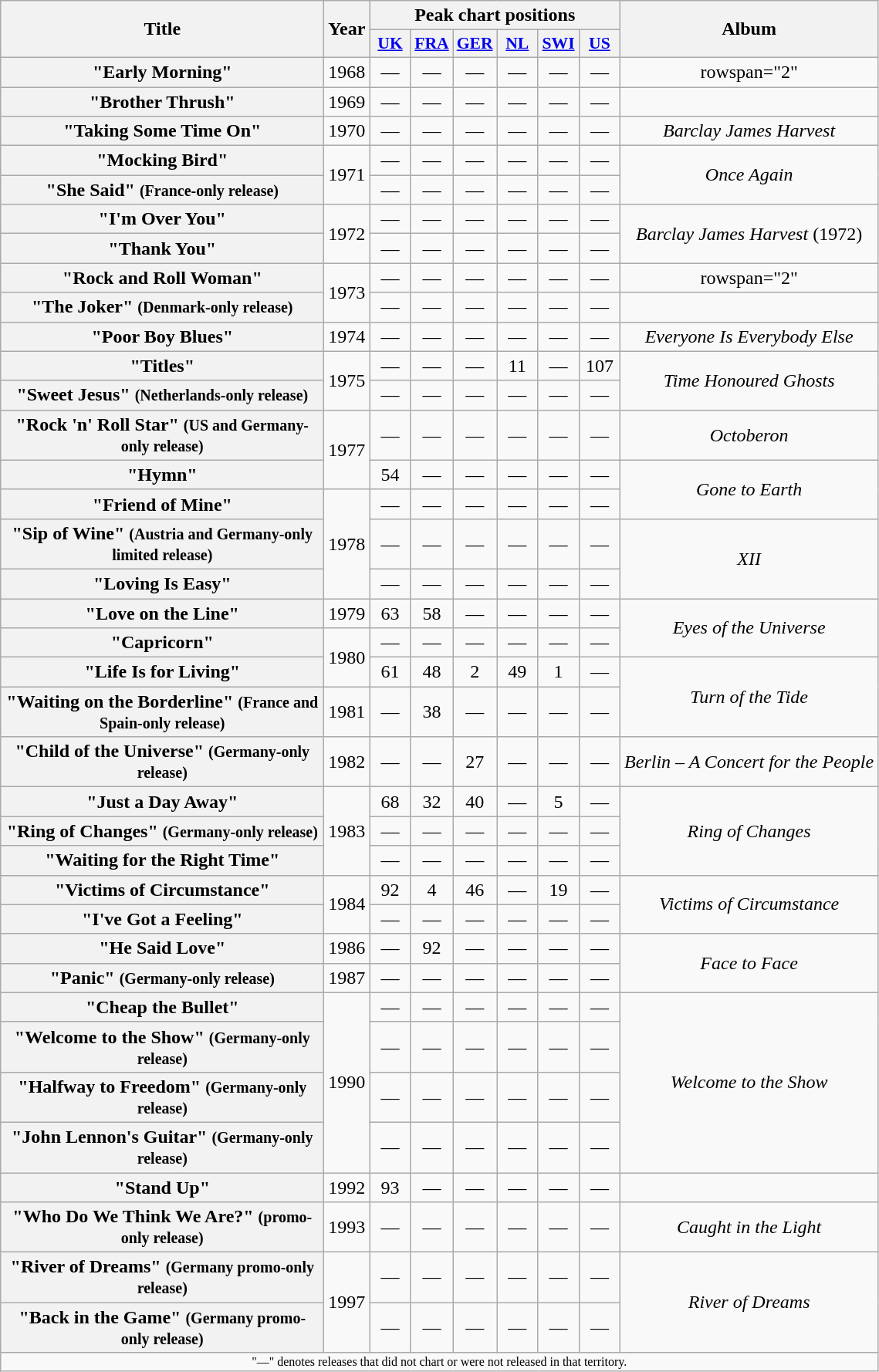<table class="wikitable plainrowheaders" style="text-align:center;">
<tr>
<th rowspan="2" scope="col" style="width:17em;">Title</th>
<th rowspan="2" scope="col" style="width:2em;">Year</th>
<th colspan="6">Peak chart positions</th>
<th rowspan="2">Album</th>
</tr>
<tr>
<th scope="col" style="width:2em;font-size:90%;"><a href='#'>UK</a><br></th>
<th scope="col" style="width:2em;font-size:90%;"><a href='#'>FRA</a><br></th>
<th scope="col" style="width:2em;font-size:90%;"><a href='#'>GER</a><br></th>
<th scope="col" style="width:2em;font-size:90%;"><a href='#'>NL</a><br></th>
<th scope="col" style="width:2em;font-size:90%;"><a href='#'>SWI</a><br></th>
<th scope="col" style="width:2em;font-size:90%;"><a href='#'>US</a><br></th>
</tr>
<tr>
<th scope="row">"Early Morning"</th>
<td>1968</td>
<td>—</td>
<td>—</td>
<td>—</td>
<td>—</td>
<td>—</td>
<td>—</td>
<td>rowspan="2" </td>
</tr>
<tr>
<th scope="row">"Brother Thrush"</th>
<td>1969</td>
<td>—</td>
<td>—</td>
<td>—</td>
<td>—</td>
<td>—</td>
<td>—</td>
</tr>
<tr>
<th scope="row">"Taking Some Time On"</th>
<td>1970</td>
<td>—</td>
<td>—</td>
<td>—</td>
<td>—</td>
<td>—</td>
<td>—</td>
<td><em>Barclay James Harvest</em></td>
</tr>
<tr>
<th scope="row">"Mocking Bird"</th>
<td rowspan="2">1971</td>
<td>—</td>
<td>—</td>
<td>—</td>
<td>—</td>
<td>—</td>
<td>—</td>
<td rowspan="2"><em>Once Again</em></td>
</tr>
<tr>
<th scope="row">"She Said" <small>(France-only release)</small></th>
<td>—</td>
<td>—</td>
<td>—</td>
<td>—</td>
<td>—</td>
<td>—</td>
</tr>
<tr>
<th scope="row">"I'm Over You"</th>
<td rowspan="2">1972</td>
<td>—</td>
<td>—</td>
<td>—</td>
<td>—</td>
<td>—</td>
<td>—</td>
<td rowspan="2"><em>Barclay James Harvest</em> (1972)</td>
</tr>
<tr>
<th scope="row">"Thank You"</th>
<td>—</td>
<td>—</td>
<td>—</td>
<td>—</td>
<td>—</td>
<td>—</td>
</tr>
<tr>
<th scope="row">"Rock and Roll Woman"</th>
<td rowspan="2">1973</td>
<td>—</td>
<td>—</td>
<td>—</td>
<td>—</td>
<td>—</td>
<td>—</td>
<td>rowspan="2" </td>
</tr>
<tr>
<th scope="row">"The Joker" <small>(Denmark-only release)</small></th>
<td>—</td>
<td>—</td>
<td>—</td>
<td>—</td>
<td>—</td>
<td>—</td>
</tr>
<tr>
<th scope="row">"Poor Boy Blues"</th>
<td>1974</td>
<td>—</td>
<td>—</td>
<td>—</td>
<td>—</td>
<td>—</td>
<td>—</td>
<td><em>Everyone Is Everybody Else</em></td>
</tr>
<tr>
<th scope="row">"Titles"</th>
<td rowspan="2">1975</td>
<td>—</td>
<td>—</td>
<td>—</td>
<td>11</td>
<td>—</td>
<td>107</td>
<td rowspan="2"><em>Time Honoured Ghosts</em></td>
</tr>
<tr>
<th scope="row">"Sweet Jesus" <small>(Netherlands-only release)</small></th>
<td>—</td>
<td>—</td>
<td>—</td>
<td>—</td>
<td>—</td>
<td>—</td>
</tr>
<tr>
<th scope="row">"Rock 'n' Roll Star" <small>(US and Germany-only release)</small></th>
<td rowspan="2">1977</td>
<td>—</td>
<td>—</td>
<td>—</td>
<td>—</td>
<td>—</td>
<td>—</td>
<td><em>Octoberon</em></td>
</tr>
<tr>
<th scope="row">"Hymn"</th>
<td>54</td>
<td>—</td>
<td>—</td>
<td>—</td>
<td>—</td>
<td>—</td>
<td rowspan="2"><em>Gone to Earth</em></td>
</tr>
<tr>
<th scope="row">"Friend of Mine"</th>
<td rowspan="3">1978</td>
<td>—</td>
<td>—</td>
<td>—</td>
<td>—</td>
<td>—</td>
<td>—</td>
</tr>
<tr>
<th scope="row">"Sip of Wine" <small>(Austria and Germany-only limited release)</small></th>
<td>—</td>
<td>—</td>
<td>—</td>
<td>—</td>
<td>—</td>
<td>—</td>
<td rowspan="2"><em>XII</em></td>
</tr>
<tr>
<th scope="row">"Loving Is Easy"</th>
<td>—</td>
<td>—</td>
<td>—</td>
<td>—</td>
<td>—</td>
<td>—</td>
</tr>
<tr>
<th scope="row">"Love on the Line"</th>
<td>1979</td>
<td>63</td>
<td>58</td>
<td>—</td>
<td>—</td>
<td>—</td>
<td>—</td>
<td rowspan="2"><em>Eyes of the Universe</em></td>
</tr>
<tr>
<th scope="row">"Capricorn"</th>
<td rowspan="2">1980</td>
<td>—</td>
<td>—</td>
<td>—</td>
<td>—</td>
<td>—</td>
<td>—</td>
</tr>
<tr>
<th scope="row">"Life Is for Living"</th>
<td>61</td>
<td>48</td>
<td>2</td>
<td>49</td>
<td>1</td>
<td>—</td>
<td rowspan="2"><em>Turn of the Tide</em></td>
</tr>
<tr>
<th scope="row">"Waiting on the Borderline" <small>(France and Spain-only release)</small></th>
<td>1981</td>
<td>—</td>
<td>38</td>
<td>—</td>
<td>—</td>
<td>—</td>
<td>—</td>
</tr>
<tr>
<th scope="row">"Child of the Universe" <small>(Germany-only release)</small></th>
<td>1982</td>
<td>—</td>
<td>—</td>
<td>27</td>
<td>—</td>
<td>—</td>
<td>—</td>
<td><em>Berlin – A Concert for the People</em></td>
</tr>
<tr>
<th scope="row">"Just a Day Away"</th>
<td rowspan="3">1983</td>
<td>68</td>
<td>32</td>
<td>40</td>
<td>—</td>
<td>5</td>
<td>—</td>
<td rowspan="3"><em>Ring of Changes</em></td>
</tr>
<tr>
<th scope="row">"Ring of Changes" <small>(Germany-only release)</small></th>
<td>—</td>
<td>—</td>
<td>—</td>
<td>—</td>
<td>—</td>
<td>—</td>
</tr>
<tr>
<th scope="row">"Waiting for the Right Time"</th>
<td>—</td>
<td>—</td>
<td>—</td>
<td>—</td>
<td>—</td>
<td>—</td>
</tr>
<tr>
<th scope="row">"Victims of Circumstance"</th>
<td rowspan="2">1984</td>
<td>92</td>
<td>4</td>
<td>46</td>
<td>—</td>
<td>19</td>
<td>—</td>
<td rowspan="2"><em>Victims of Circumstance</em></td>
</tr>
<tr>
<th scope="row">"I've Got a Feeling"</th>
<td>—</td>
<td>—</td>
<td>—</td>
<td>—</td>
<td>—</td>
<td>—</td>
</tr>
<tr>
<th scope="row">"He Said Love"</th>
<td>1986</td>
<td>—</td>
<td>92</td>
<td>—</td>
<td>—</td>
<td>—</td>
<td>—</td>
<td rowspan="2"><em>Face to Face</em></td>
</tr>
<tr>
<th scope="row">"Panic" <small>(Germany-only release)</small></th>
<td>1987</td>
<td>—</td>
<td>—</td>
<td>—</td>
<td>—</td>
<td>—</td>
<td>—</td>
</tr>
<tr>
<th scope="row">"Cheap the Bullet"</th>
<td rowspan="4">1990</td>
<td>—</td>
<td>—</td>
<td>—</td>
<td>—</td>
<td>—</td>
<td>—</td>
<td rowspan="4"><em>Welcome to the Show</em></td>
</tr>
<tr>
<th scope="row">"Welcome to the Show" <small>(Germany-only release)</small></th>
<td>—</td>
<td>—</td>
<td>—</td>
<td>—</td>
<td>—</td>
<td>—</td>
</tr>
<tr>
<th scope="row">"Halfway to Freedom" <small>(Germany-only release)</small></th>
<td>—</td>
<td>—</td>
<td>—</td>
<td>—</td>
<td>—</td>
<td>—</td>
</tr>
<tr>
<th scope="row">"John Lennon's Guitar" <small>(Germany-only release)</small></th>
<td>—</td>
<td>—</td>
<td>—</td>
<td>—</td>
<td>—</td>
<td>—</td>
</tr>
<tr>
<th scope="row">"Stand Up"</th>
<td>1992</td>
<td>93</td>
<td>—</td>
<td>—</td>
<td>—</td>
<td>—</td>
<td>—</td>
<td></td>
</tr>
<tr>
<th scope="row">"Who Do We Think We Are?" <small>(promo-only release)</small></th>
<td>1993</td>
<td>—</td>
<td>—</td>
<td>—</td>
<td>—</td>
<td>—</td>
<td>—</td>
<td><em>Caught in the Light</em></td>
</tr>
<tr>
<th scope="row">"River of Dreams" <small>(Germany promo-only release)</small></th>
<td rowspan="2">1997</td>
<td>—</td>
<td>—</td>
<td>—</td>
<td>—</td>
<td>—</td>
<td>—</td>
<td rowspan="2"><em>River of Dreams</em></td>
</tr>
<tr>
<th scope="row">"Back in the Game" <small>(Germany promo-only release)</small></th>
<td>—</td>
<td>—</td>
<td>—</td>
<td>—</td>
<td>—</td>
<td>—</td>
</tr>
<tr>
<td colspan="9" style="font-size:8pt">"—" denotes releases that did not chart or were not released in that territory.</td>
</tr>
</table>
